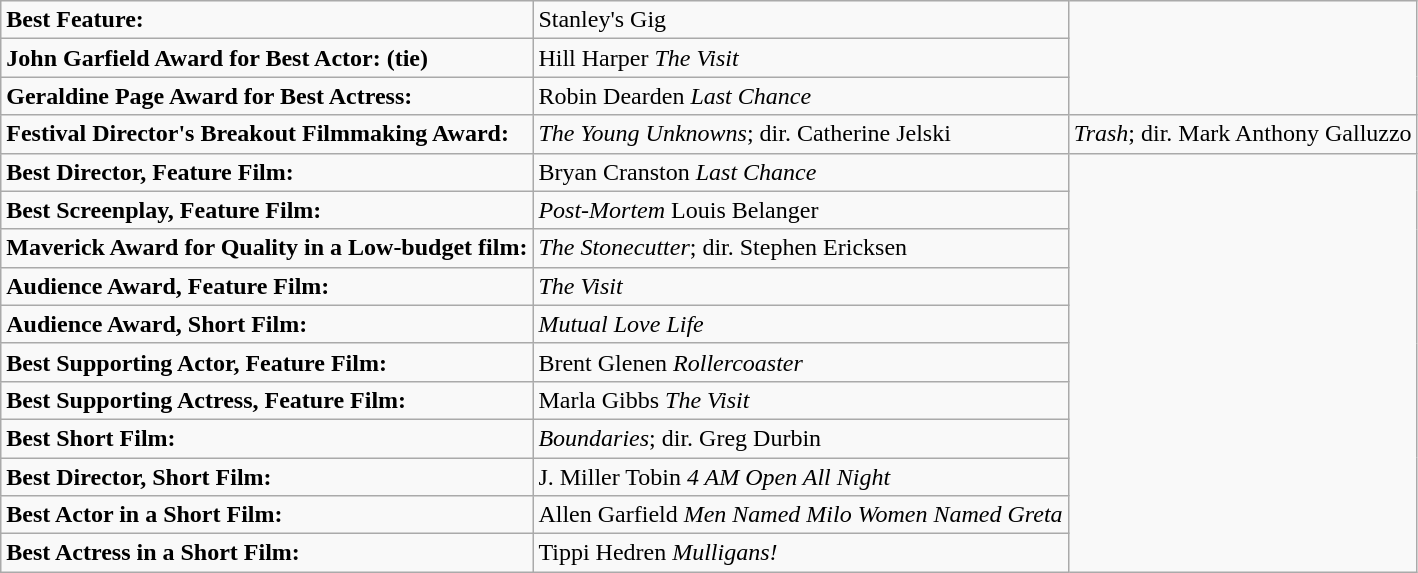<table class="wikitable">
<tr>
<td><strong>Best Feature:</strong></td>
<td>Stanley's Gig</td>
</tr>
<tr>
<td><strong>John Garfield Award for Best Actor: (tie)</strong></td>
<td>Hill Harper <em>The Visit</em></td>
</tr>
<tr>
<td><strong>Geraldine Page Award for Best Actress:</strong></td>
<td>Robin Dearden <em>Last Chance</em></td>
</tr>
<tr>
<td><strong>Festival Director's Breakout Filmmaking Award:</strong></td>
<td><em>The Young Unknowns</em>; dir. Catherine Jelski</td>
<td><em>Trash</em>; dir. Mark Anthony Galluzzo</td>
</tr>
<tr>
<td><strong>Best Director, Feature Film:</strong></td>
<td>Bryan Cranston <em>Last Chance</em></td>
</tr>
<tr>
<td><strong>Best Screenplay, Feature Film:</strong></td>
<td><em>Post-Mortem</em> Louis Belanger</td>
</tr>
<tr>
<td><strong>Maverick Award for Quality in a Low-budget film:</strong></td>
<td><em>The Stonecutter</em>; dir. Stephen Ericksen</td>
</tr>
<tr>
<td><strong>Audience Award, Feature Film:</strong></td>
<td><em>The Visit</em></td>
</tr>
<tr>
<td><strong>Audience Award, Short Film:</strong></td>
<td><em>Mutual Love Life</em></td>
</tr>
<tr>
<td><strong>Best Supporting Actor, Feature Film:</strong></td>
<td>Brent Glenen <em>Rollercoaster</em></td>
</tr>
<tr>
<td><strong>Best Supporting Actress, Feature Film:</strong></td>
<td>Marla Gibbs <em>The Visit</em></td>
</tr>
<tr>
<td><strong>Best Short Film:</strong></td>
<td><em>Boundaries</em>; dir. Greg Durbin</td>
</tr>
<tr>
<td><strong>Best Director, Short Film:</strong></td>
<td>J. Miller Tobin <em>4 AM Open All Night</em></td>
</tr>
<tr>
<td><strong>Best Actor in a Short Film:</strong></td>
<td>Allen Garfield <em>Men Named Milo Women Named Greta</em></td>
</tr>
<tr>
<td><strong>Best Actress in a Short Film:</strong></td>
<td>Tippi Hedren <em>Mulligans!</em></td>
</tr>
</table>
